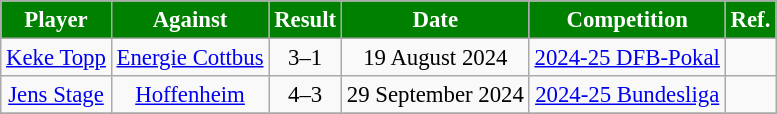<table class="wikitable" style="font-size: 95%; text-align: center">
<tr>
<th style="background:#008000; color:white; text-align:center;"!width=80>Player</th>
<th style="background:#008000; color:white; text-align:center;"!width=80>Against</th>
<th style="background:#008000; color:white; text-align:center;"!width=80>Result</th>
<th style="background:#008000; color:white; text-align:center;"!width=80>Date</th>
<th style="background:#008000; color:white; text-align:center;"!width=150>Competition</th>
<th style="background:#008000; color:white; text-align:center;"!width=150>Ref.</th>
</tr>
<tr>
<td><a href='#'>Keke Topp</a></td>
<td><a href='#'>Energie Cottbus</a></td>
<td>3–1</td>
<td>19 August 2024</td>
<td><a href='#'>2024-25 DFB-Pokal</a></td>
<td></td>
</tr>
<tr>
<td><a href='#'>Jens Stage</a></td>
<td><a href='#'>Hoffenheim</a></td>
<td>4–3</td>
<td>29 September 2024</td>
<td><a href='#'>2024-25 Bundesliga</a></td>
<td></td>
</tr>
<tr>
</tr>
</table>
